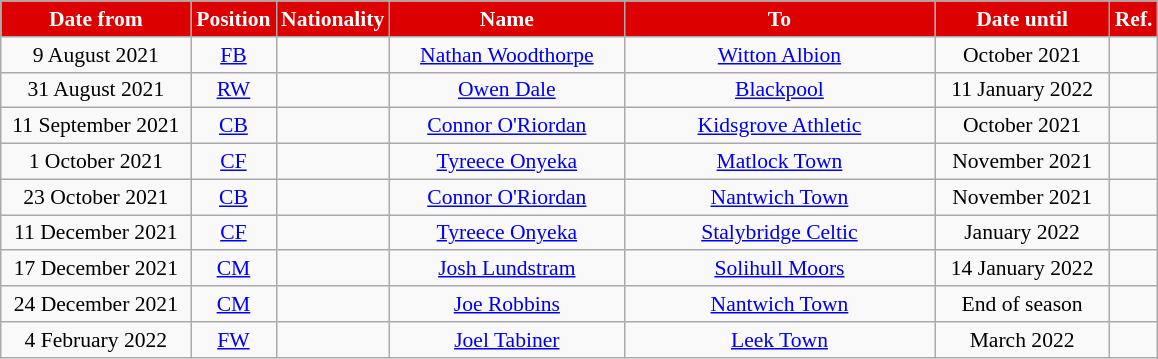<table class="wikitable"  style="text-align:center; font-size:90%; ">
<tr>
<th style="color:#fff; background:#d00; width:120px;">Date from</th>
<th style="color:#fff; background:#d00; width:50px;">Position</th>
<th style="color:#fff; background:#d00; width:50px;">Nationality</th>
<th style="color:#fff; background:#d00; width:150px;">Name</th>
<th style="color:#fff; background:#d00; width:200px;">To</th>
<th style="color:#fff; background:#d00; width:110px;">Date until</th>
<th style="color:#fff; background:#d00; width:25px;">Ref.</th>
</tr>
<tr>
<td>9 August 2021</td>
<td><a href='#'>FB</a></td>
<td></td>
<td><a href='#'>Nathan Woodthorpe</a></td>
<td> <a href='#'>Witton Albion</a></td>
<td>October 2021</td>
<td></td>
</tr>
<tr>
<td>31 August 2021</td>
<td><a href='#'>RW</a></td>
<td></td>
<td><a href='#'>Owen Dale</a></td>
<td> <a href='#'>Blackpool</a></td>
<td>11 January 2022</td>
<td></td>
</tr>
<tr>
<td>11 September 2021</td>
<td><a href='#'>CB</a></td>
<td></td>
<td><a href='#'>Connor O'Riordan</a></td>
<td> <a href='#'>Kidsgrove Athletic</a></td>
<td>October 2021</td>
<td></td>
</tr>
<tr>
<td>1 October 2021</td>
<td><a href='#'>CF</a></td>
<td></td>
<td><a href='#'>Tyreece Onyeka</a></td>
<td> <a href='#'>Matlock Town</a></td>
<td>November 2021</td>
<td></td>
</tr>
<tr>
<td>23 October 2021</td>
<td><a href='#'>CB</a></td>
<td></td>
<td><a href='#'>Connor O'Riordan</a></td>
<td> <a href='#'>Nantwich Town</a></td>
<td>November 2021</td>
<td></td>
</tr>
<tr>
<td>11 December 2021</td>
<td><a href='#'>CF</a></td>
<td></td>
<td><a href='#'>Tyreece Onyeka</a></td>
<td> <a href='#'>Stalybridge Celtic</a></td>
<td>January 2022</td>
<td></td>
</tr>
<tr>
<td>17 December 2021</td>
<td><a href='#'>CM</a></td>
<td></td>
<td><a href='#'>Josh Lundstram</a></td>
<td> <a href='#'>Solihull Moors</a></td>
<td>14 January 2022</td>
<td></td>
</tr>
<tr>
<td>24 December 2021</td>
<td><a href='#'>CM</a></td>
<td></td>
<td><a href='#'>Joe Robbins</a></td>
<td> <a href='#'>Nantwich Town</a></td>
<td>End of season</td>
<td></td>
</tr>
<tr>
<td>4 February 2022</td>
<td><a href='#'>FW</a></td>
<td></td>
<td><a href='#'>Joel Tabiner</a></td>
<td> <a href='#'>Leek Town</a></td>
<td>March 2022</td>
<td></td>
</tr>
</table>
